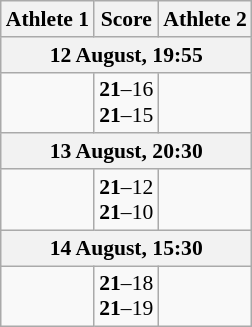<table class="wikitable" style="text-align: center; font-size:90%">
<tr>
<th align="right">Athlete 1</th>
<th>Score</th>
<th align="left">Athlete 2</th>
</tr>
<tr>
<th colspan=3>12 August, 19:55</th>
</tr>
<tr>
<td align=right><strong></strong></td>
<td align=center><strong>21</strong>–16<br><strong>21</strong>–15</td>
<td align=left></td>
</tr>
<tr>
<th colspan=3>13 August, 20:30</th>
</tr>
<tr>
<td align=right><strong></strong></td>
<td align=center><strong>21</strong>–12<br><strong>21</strong>–10</td>
<td align=left></td>
</tr>
<tr>
<th colspan=3>14 August, 15:30</th>
</tr>
<tr>
<td align=right><strong></strong></td>
<td align=center><strong>21</strong>–18<br><strong>21</strong>–19</td>
<td align=left></td>
</tr>
</table>
